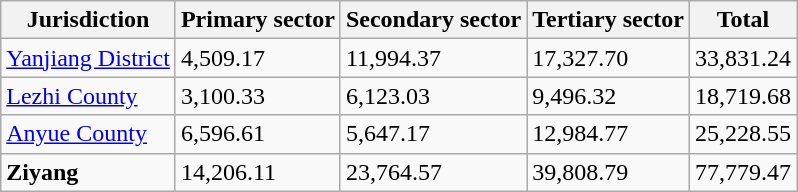<table class="wikitable">
<tr>
<th>Jurisdiction</th>
<th>Primary sector</th>
<th>Secondary sector</th>
<th>Tertiary sector</th>
<th><strong>Total</strong></th>
</tr>
<tr>
<td><a href='#'>Yanjiang District</a></td>
<td>4,509.17</td>
<td>11,994.37</td>
<td>17,327.70</td>
<td>33,831.24</td>
</tr>
<tr>
<td><a href='#'>Lezhi County</a></td>
<td>3,100.33</td>
<td>6,123.03</td>
<td>9,496.32</td>
<td>18,719.68</td>
</tr>
<tr>
<td><a href='#'>Anyue County</a></td>
<td>6,596.61</td>
<td>5,647.17</td>
<td>12,984.77</td>
<td>25,228.55</td>
</tr>
<tr>
<td><strong>Ziyang</strong></td>
<td>14,206.11</td>
<td>23,764.57</td>
<td>39,808.79</td>
<td>77,779.47</td>
</tr>
</table>
